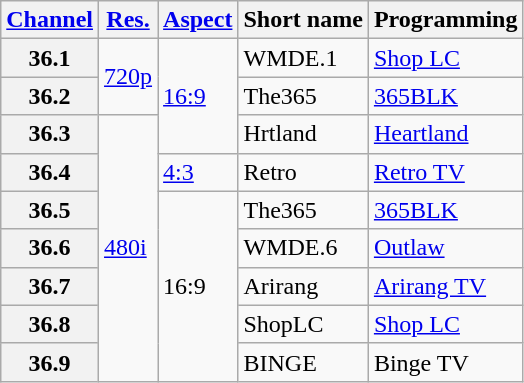<table class="wikitable">
<tr>
<th scope = "col"><a href='#'>Channel</a></th>
<th scope = "col"><a href='#'>Res.</a></th>
<th scope = "col"><a href='#'>Aspect</a></th>
<th scope = "col">Short name</th>
<th scope = "col">Programming</th>
</tr>
<tr>
<th scope = "row">36.1</th>
<td rowspan=2><a href='#'>720p</a></td>
<td rowspan=3><a href='#'>16:9</a></td>
<td>WMDE.1</td>
<td><a href='#'>Shop LC</a></td>
</tr>
<tr>
<th scope = "row">36.2</th>
<td>The365</td>
<td><a href='#'>365BLK</a></td>
</tr>
<tr>
<th scope = "row">36.3</th>
<td rowspan=7><a href='#'>480i</a></td>
<td>Hrtland</td>
<td><a href='#'>Heartland</a></td>
</tr>
<tr>
<th scope = "row">36.4</th>
<td><a href='#'>4:3</a></td>
<td>Retro</td>
<td><a href='#'>Retro TV</a></td>
</tr>
<tr>
<th scope = "row">36.5</th>
<td rowspan=5>16:9</td>
<td>The365</td>
<td><a href='#'>365BLK</a></td>
</tr>
<tr>
<th scope = "row">36.6</th>
<td>WMDE.6</td>
<td><a href='#'>Outlaw</a></td>
</tr>
<tr>
<th scope = "row">36.7</th>
<td>Arirang</td>
<td><a href='#'>Arirang TV</a></td>
</tr>
<tr>
<th scope = "row">36.8</th>
<td>ShopLC</td>
<td><a href='#'>Shop LC</a></td>
</tr>
<tr>
<th scope = "row">36.9</th>
<td>BINGE</td>
<td>Binge TV</td>
</tr>
</table>
